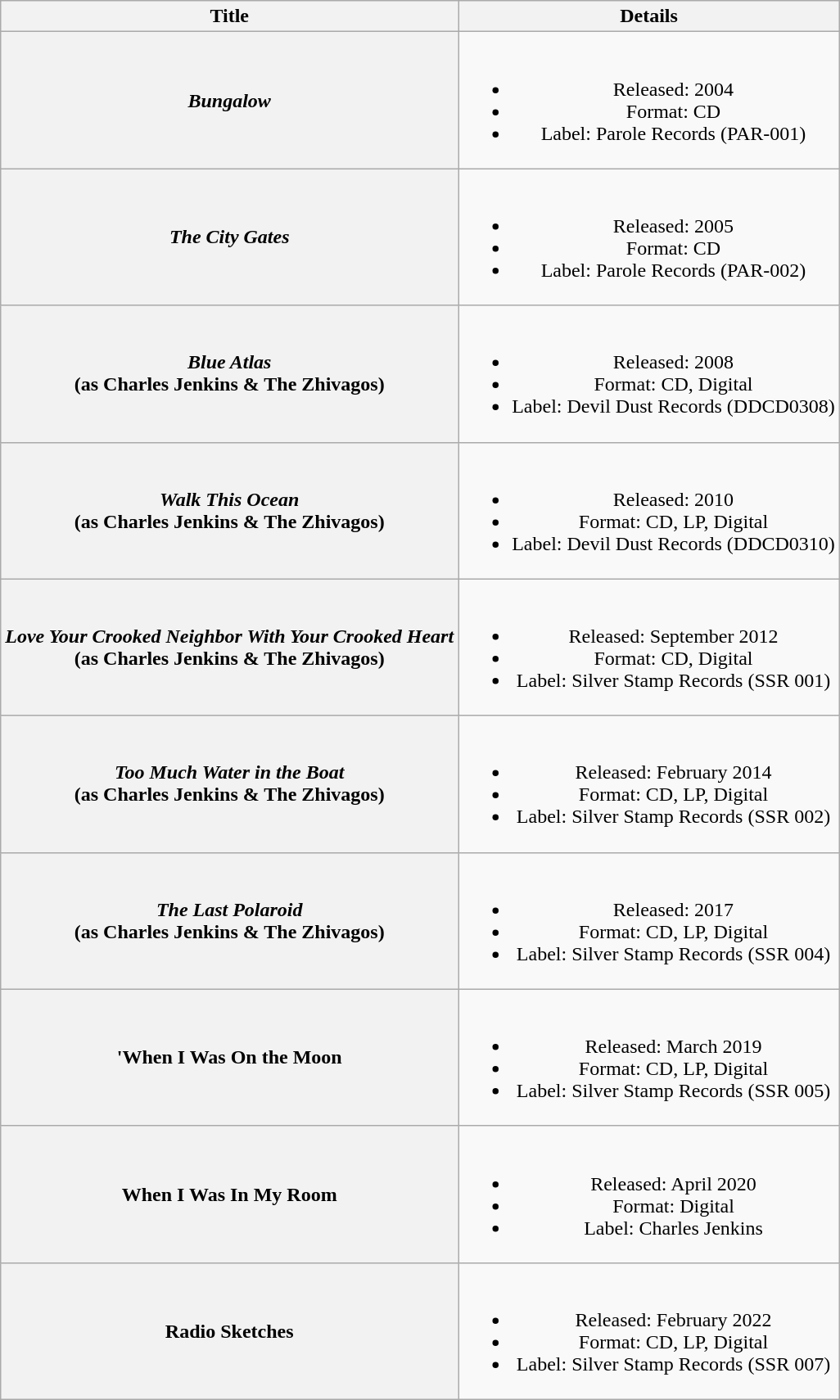<table class="wikitable plainrowheaders" style="text-align:center;" border="1">
<tr>
<th>Title</th>
<th>Details</th>
</tr>
<tr>
<th scope="row"><em>Bungalow</em></th>
<td><br><ul><li>Released: 2004</li><li>Format: CD</li><li>Label: Parole Records (PAR-001)</li></ul></td>
</tr>
<tr>
<th scope="row"><em>The City Gates</em></th>
<td><br><ul><li>Released: 2005</li><li>Format: CD</li><li>Label: Parole Records (PAR-002)</li></ul></td>
</tr>
<tr>
<th scope="row"><em>Blue Atlas</em> <br> (as Charles Jenkins & The Zhivagos)</th>
<td><br><ul><li>Released: 2008</li><li>Format: CD, Digital</li><li>Label: Devil Dust Records (DDCD0308)</li></ul></td>
</tr>
<tr>
<th scope="row"><em>Walk This Ocean</em> <br> (as Charles Jenkins & The Zhivagos)</th>
<td><br><ul><li>Released: 2010</li><li>Format: CD, LP, Digital</li><li>Label: Devil Dust Records (DDCD0310)</li></ul></td>
</tr>
<tr>
<th scope="row"><em>Love Your Crooked Neighbor With Your Crooked Heart</em> <br> (as Charles Jenkins & The Zhivagos)</th>
<td><br><ul><li>Released: September 2012</li><li>Format: CD, Digital</li><li>Label: Silver Stamp Records (SSR 001)</li></ul></td>
</tr>
<tr>
<th scope="row"><em>Too Much Water in the Boat</em> <br> (as Charles Jenkins & The Zhivagos)</th>
<td><br><ul><li>Released: February 2014</li><li>Format: CD, LP, Digital</li><li>Label: Silver Stamp Records (SSR 002)</li></ul></td>
</tr>
<tr>
<th scope="row"><em>The Last Polaroid</em> <br> (as Charles Jenkins & The Zhivagos)</th>
<td><br><ul><li>Released: 2017</li><li>Format: CD, LP, Digital</li><li>Label: Silver Stamp Records (SSR 004)</li></ul></td>
</tr>
<tr>
<th scope="row">'When I Was On the Moon<em></th>
<td><br><ul><li>Released: March 2019</li><li>Format: CD, LP, Digital</li><li>Label: Silver Stamp Records (SSR 005)</li></ul></td>
</tr>
<tr>
<th scope="row"></em>When I Was In My Room<em></th>
<td><br><ul><li>Released: April 2020</li><li>Format: Digital</li><li>Label: Charles Jenkins</li></ul></td>
</tr>
<tr>
<th scope="row"></em>Radio Sketches<em></th>
<td><br><ul><li>Released: February 2022</li><li>Format: CD, LP, Digital</li><li>Label: Silver Stamp Records (SSR 007)</li></ul></td>
</tr>
</table>
